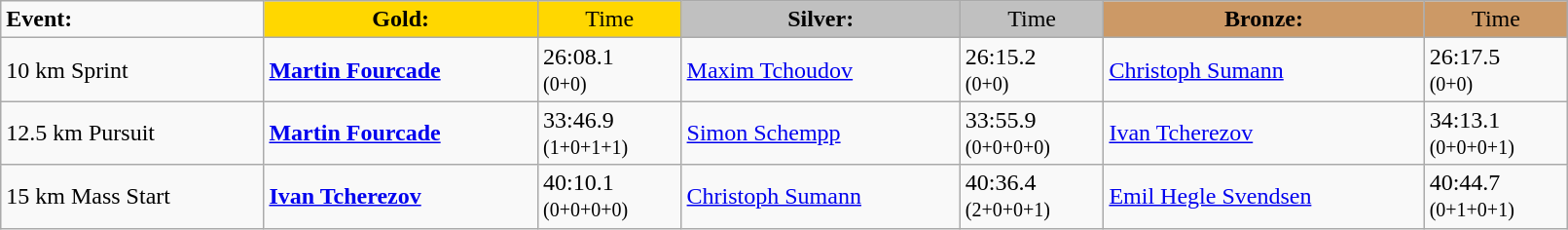<table class="wikitable" width=85%>
<tr>
<td><strong>Event:</strong></td>
<td style="text-align:center;background-color:gold;"><strong>Gold:</strong></td>
<td style="text-align:center;background-color:gold;">Time</td>
<td style="text-align:center;background-color:silver;"><strong>Silver:</strong></td>
<td style="text-align:center;background-color:silver;">Time</td>
<td style="text-align:center;background-color:#CC9966;"><strong>Bronze:</strong></td>
<td style="text-align:center;background-color:#CC9966;">Time</td>
</tr>
<tr>
<td>10 km Sprint<br></td>
<td><strong><a href='#'>Martin Fourcade</a></strong><br><small></small></td>
<td>26:08.1<br><small>(0+0)</small></td>
<td><a href='#'>Maxim Tchoudov</a><br><small></small></td>
<td>26:15.2<br><small>(0+0)</small></td>
<td><a href='#'>Christoph Sumann</a><br><small></small></td>
<td>26:17.5<br><small>(0+0)</small></td>
</tr>
<tr>
<td>12.5 km Pursuit<br></td>
<td><strong><a href='#'>Martin Fourcade</a></strong><br><small></small></td>
<td>33:46.9<br><small>(1+0+1+1)</small></td>
<td><a href='#'>Simon Schempp</a><br><small></small></td>
<td>33:55.9<br><small>(0+0+0+0)</small></td>
<td><a href='#'>Ivan Tcherezov</a><br><small></small></td>
<td>34:13.1<br><small>(0+0+0+1)</small></td>
</tr>
<tr>
<td>15 km Mass Start<br></td>
<td><strong><a href='#'>Ivan Tcherezov</a></strong><br><small></small></td>
<td>40:10.1<br><small>(0+0+0+0)</small></td>
<td><a href='#'>Christoph Sumann</a><br><small></small></td>
<td>40:36.4<br><small>(2+0+0+1)</small></td>
<td><a href='#'>Emil Hegle Svendsen</a><br><small></small></td>
<td>40:44.7<br><small>(0+1+0+1)</small></td>
</tr>
</table>
